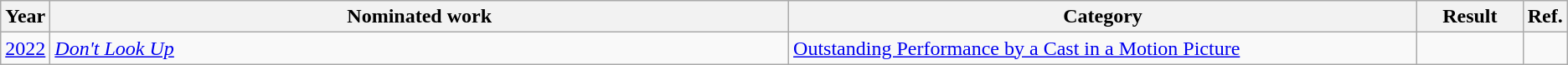<table class=wikitable>
<tr>
<th scope="col" style="width:1em;">Year</th>
<th scope="col" style="width:39em;">Nominated work</th>
<th scope="col" style="width:33em;">Category</th>
<th scope="col" style="width:5em;">Result</th>
<th scope="col" style="width:1em;">Ref.</th>
</tr>
<tr>
<td><a href='#'>2022</a></td>
<td><em><a href='#'>Don't Look Up</a></em></td>
<td><a href='#'>Outstanding Performance by a Cast in a Motion Picture</a></td>
<td></td>
<td></td>
</tr>
</table>
